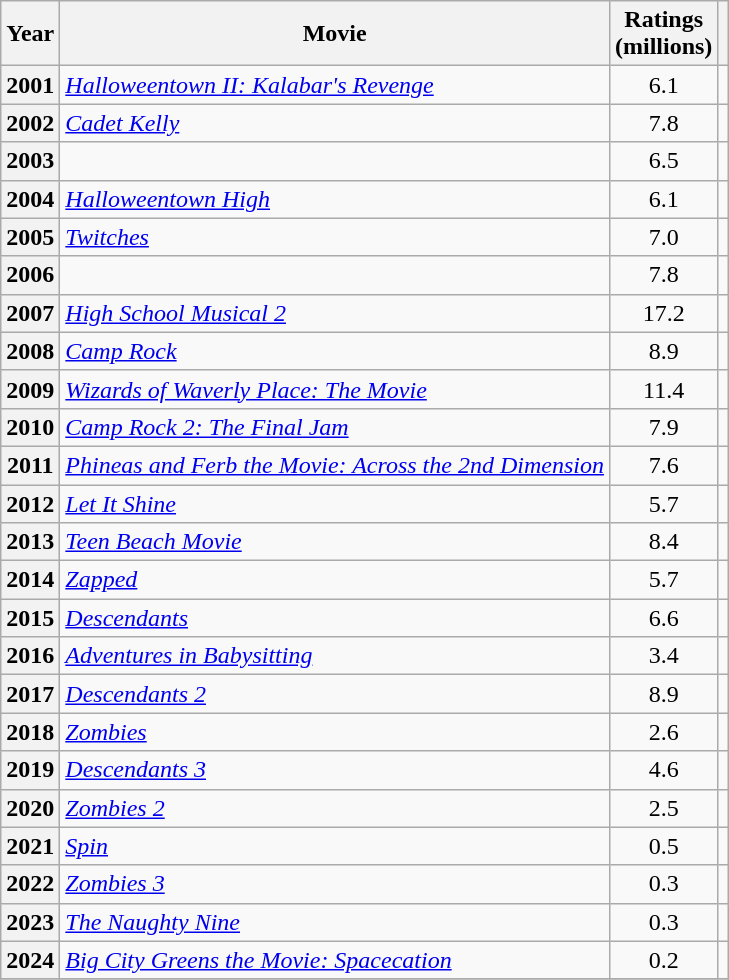<table class="sortable plainrowheaders wikitable" style="align:left;">
<tr>
<th scope="col">Year</th>
<th scope="col">Movie</th>
<th scope="col">Ratings<br>(millions)</th>
<th scope="col" class="unsortable"></th>
</tr>
<tr>
<th scope="row" style="text-align:center;">2001</th>
<td><em><a href='#'>Halloweentown II: Kalabar's Revenge</a></em></td>
<td style="text-align:center;">6.1</td>
<td></td>
</tr>
<tr>
<th scope="row" style="text-align:center;">2002</th>
<td><em><a href='#'>Cadet Kelly</a></em></td>
<td style="text-align:center;">7.8</td>
<td></td>
</tr>
<tr>
<th scope="row" style="text-align:center;">2003</th>
<td></td>
<td style="text-align:center;">6.5</td>
<td></td>
</tr>
<tr>
<th scope="row" style="text-align:center;">2004</th>
<td><em><a href='#'>Halloweentown High</a></em></td>
<td style="text-align:center;">6.1</td>
<td></td>
</tr>
<tr>
<th scope="row" style="text-align:center;">2005</th>
<td><em><a href='#'>Twitches</a></em></td>
<td style="text-align:center;">7.0</td>
<td></td>
</tr>
<tr>
<th scope="row" style="text-align:center;">2006</th>
<td></td>
<td style="text-align:center;">7.8</td>
<td></td>
</tr>
<tr>
<th scope="row" style="text-align:center;">2007</th>
<td><em><a href='#'>High School Musical 2</a></em></td>
<td style="text-align:center;">17.2</td>
<td></td>
</tr>
<tr>
<th scope="row" style="text-align:center;">2008</th>
<td><em><a href='#'>Camp Rock</a></em></td>
<td style="text-align:center;">8.9</td>
<td></td>
</tr>
<tr>
<th scope="row" style="text-align:center;">2009</th>
<td><em><a href='#'>Wizards of Waverly Place: The Movie</a></em></td>
<td style="text-align:center;">11.4</td>
<td></td>
</tr>
<tr>
<th scope="row" style="text-align:center;">2010</th>
<td><em><a href='#'>Camp Rock 2: The Final Jam</a></em></td>
<td style="text-align:center;">7.9</td>
<td></td>
</tr>
<tr>
<th scope="row" style="text-align:center;">2011</th>
<td><em><a href='#'>Phineas and Ferb the Movie: Across the 2nd Dimension</a></em></td>
<td style="text-align:center;">7.6</td>
<td></td>
</tr>
<tr>
<th scope="row" style="text-align:center;">2012</th>
<td><em><a href='#'>Let It Shine</a></em></td>
<td style="text-align:center;">5.7</td>
<td></td>
</tr>
<tr>
<th scope="row" style="text-align:center;">2013</th>
<td><em><a href='#'>Teen Beach Movie</a></em></td>
<td style="text-align:center;">8.4</td>
<td></td>
</tr>
<tr>
<th scope="row" style="text-align:center;">2014</th>
<td><em><a href='#'>Zapped</a></em></td>
<td style="text-align:center;">5.7</td>
<td></td>
</tr>
<tr>
<th scope="row" style="text-align:center;">2015</th>
<td><em><a href='#'>Descendants</a></em></td>
<td style="text-align:center;">6.6</td>
<td></td>
</tr>
<tr>
<th scope="row" style="text-align:center;">2016</th>
<td><em><a href='#'>Adventures in Babysitting</a></em></td>
<td style="text-align:center;">3.4</td>
<td></td>
</tr>
<tr>
<th scope="row" style="text-align:center;">2017</th>
<td><em><a href='#'>Descendants 2</a></em></td>
<td style="text-align:center;">8.9</td>
<td></td>
</tr>
<tr>
<th scope="row" style="text-align:center;">2018</th>
<td><em><a href='#'>Zombies</a></em></td>
<td style="text-align:center;">2.6</td>
<td></td>
</tr>
<tr>
<th scope="row" style="text-align:center;">2019</th>
<td><em><a href='#'>Descendants 3</a></em></td>
<td style="text-align:center;">4.6</td>
<td></td>
</tr>
<tr>
<th scope="row" style="text-align:center;">2020</th>
<td><em><a href='#'>Zombies 2</a></em></td>
<td style="text-align:center;">2.5</td>
<td></td>
</tr>
<tr>
<th scope="row" style="text-align:center;">2021</th>
<td><em><a href='#'>Spin</a></em></td>
<td style="text-align:center;">0.5</td>
<td></td>
</tr>
<tr>
<th scope="row" style="text-align:center;">2022</th>
<td><em><a href='#'>Zombies 3</a></em></td>
<td style="text-align:center;">0.3</td>
<td></td>
</tr>
<tr>
<th scope="row" style="text-align:center;">2023</th>
<td><em><a href='#'>The Naughty Nine</a></em></td>
<td style="text-align:center;">0.3</td>
<td></td>
</tr>
<tr>
<th scope="row" style="text-align:center;">2024</th>
<td><em><a href='#'>Big City Greens the Movie: Spacecation</a></em></td>
<td style="text-align:center;">0.2</td>
<td></td>
</tr>
<tr>
</tr>
</table>
